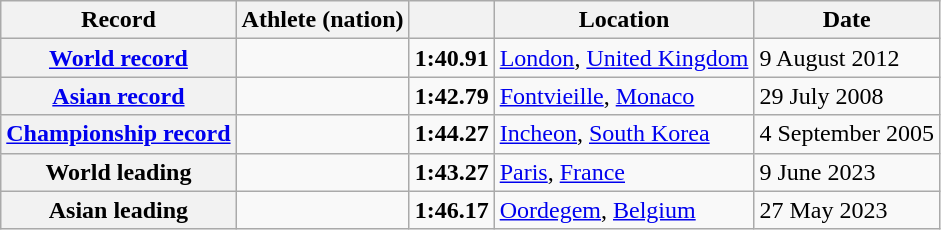<table class="wikitable">
<tr>
<th scope="col">Record</th>
<th scope="col">Athlete (nation)</th>
<th scope="col"></th>
<th scope="col">Location</th>
<th scope="col">Date</th>
</tr>
<tr>
<th scope="row"><a href='#'>World record</a></th>
<td></td>
<td align="center"><strong>1:40.91</strong></td>
<td><a href='#'>London</a>, <a href='#'>United Kingdom</a></td>
<td>9 August 2012</td>
</tr>
<tr>
<th scope="row"><a href='#'>Asian record</a></th>
<td></td>
<td align="center"><strong>1:42.79</strong></td>
<td><a href='#'>Fontvieille</a>, <a href='#'>Monaco</a></td>
<td>29 July 2008</td>
</tr>
<tr>
<th><a href='#'>Championship record</a></th>
<td></td>
<td align="center"><strong>1:44.27</strong></td>
<td><a href='#'>Incheon</a>, <a href='#'>South Korea</a></td>
<td>4 September 2005</td>
</tr>
<tr>
<th scope="row">World leading</th>
<td></td>
<td align="center"><strong>1:43.27</strong></td>
<td><a href='#'>Paris</a>, <a href='#'>France</a></td>
<td>9 June 2023</td>
</tr>
<tr>
<th scope="row">Asian leading</th>
<td></td>
<td align="center"><strong>1:46.17</strong></td>
<td><a href='#'>Oordegem</a>, <a href='#'>Belgium</a></td>
<td>27 May 2023</td>
</tr>
</table>
